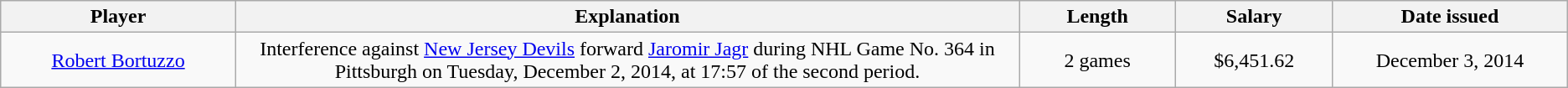<table class="wikitable" style="text-align:center;">
<tr>
<th style="width:15%;">Player</th>
<th style="width:50%;">Explanation</th>
<th style="width:10%;">Length</th>
<th style="width:10%;">Salary</th>
<th style="width:15%;">Date issued</th>
</tr>
<tr>
<td><a href='#'>Robert Bortuzzo</a></td>
<td>Interference against <a href='#'>New Jersey Devils</a> forward <a href='#'>Jaromir Jagr</a> during NHL Game No. 364 in Pittsburgh on Tuesday, December 2, 2014, at 17:57 of the second period.</td>
<td>2 games</td>
<td>$6,451.62</td>
<td>December 3, 2014</td>
</tr>
</table>
